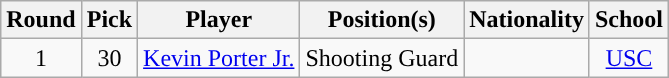<table class="wikitable sortable sortable">
<tr>
<th>Round</th>
<th>Pick</th>
<th>Player</th>
<th>Position(s)</th>
<th>Nationality</th>
<th>School</th>
</tr>
<tr style="text-align: center">
<td>1</td>
<td>30</td>
<td><a href='#'>Kevin Porter Jr.</a></td>
<td>Shooting Guard</td>
<td></td>
<td><a href='#'>USC</a></td>
</tr>
</table>
